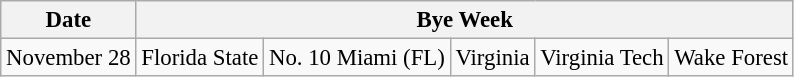<table class="wikitable" style="font-size:95%;">
<tr>
<th>Date</th>
<th colspan="8">Bye Week</th>
</tr>
<tr>
<td>November 28</td>
<td>Florida State</td>
<td>No. 10 Miami (FL)</td>
<td>Virginia</td>
<td>Virginia Tech</td>
<td>Wake Forest</td>
</tr>
</table>
